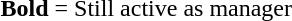<table>
<tr>
<td><strong>Bold</strong></td>
<td>=</td>
<td>Still active as manager</td>
</tr>
</table>
